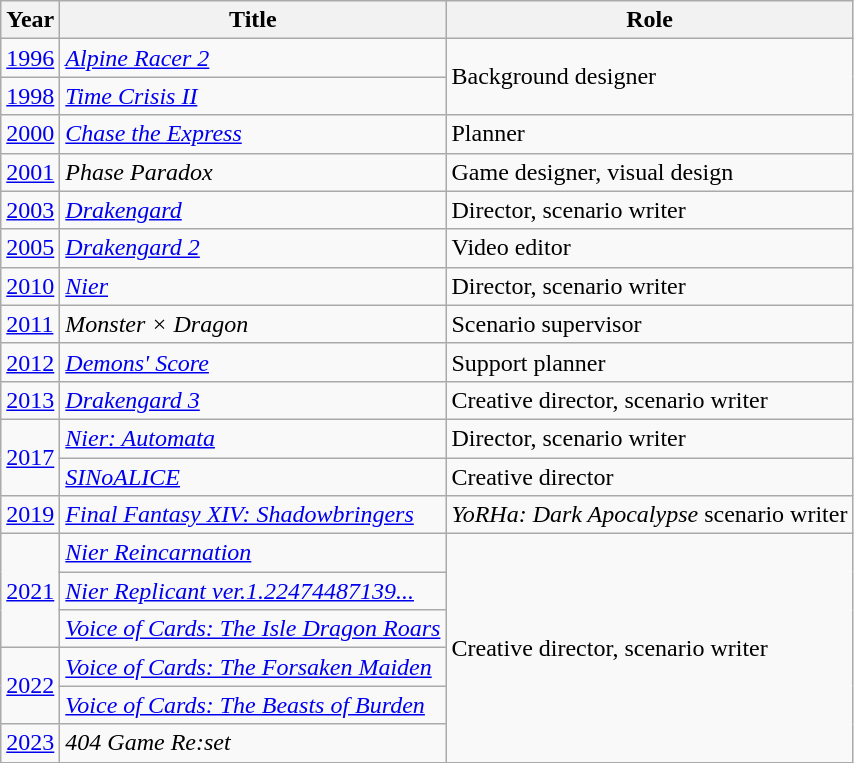<table class="wikitable sortable">
<tr>
<th>Year</th>
<th>Title</th>
<th>Role</th>
</tr>
<tr>
<td><a href='#'>1996</a></td>
<td><em><a href='#'>Alpine Racer 2</a></em></td>
<td rowspan="2">Background designer</td>
</tr>
<tr>
<td><a href='#'>1998</a></td>
<td><em><a href='#'>Time Crisis II</a></em></td>
</tr>
<tr>
<td><a href='#'>2000</a></td>
<td><em><a href='#'>Chase the Express</a></em></td>
<td>Planner</td>
</tr>
<tr>
<td><a href='#'>2001</a></td>
<td><em>Phase Paradox</em></td>
<td>Game designer, visual design</td>
</tr>
<tr>
<td><a href='#'>2003</a></td>
<td><em><a href='#'>Drakengard</a></em></td>
<td>Director, scenario writer</td>
</tr>
<tr>
<td><a href='#'>2005</a></td>
<td><em><a href='#'>Drakengard 2</a></em></td>
<td>Video editor</td>
</tr>
<tr>
<td><a href='#'>2010</a></td>
<td><em><a href='#'>Nier</a></em></td>
<td>Director, scenario writer</td>
</tr>
<tr>
<td><a href='#'>2011</a></td>
<td><em>Monster × Dragon</em></td>
<td>Scenario supervisor</td>
</tr>
<tr>
<td><a href='#'>2012</a></td>
<td><em><a href='#'>Demons' Score</a></em></td>
<td>Support planner</td>
</tr>
<tr>
<td><a href='#'>2013</a></td>
<td><em><a href='#'>Drakengard 3</a></em></td>
<td>Creative director, scenario writer</td>
</tr>
<tr>
<td rowspan="2"><a href='#'>2017</a></td>
<td><em><a href='#'>Nier: Automata</a></em></td>
<td>Director, scenario writer</td>
</tr>
<tr>
<td><em><a href='#'>SINoALICE</a></em></td>
<td>Creative director</td>
</tr>
<tr>
<td><a href='#'>2019</a></td>
<td><em><a href='#'>Final Fantasy XIV: Shadowbringers</a></em></td>
<td><em>YoRHa: Dark Apocalypse</em> scenario writer</td>
</tr>
<tr>
<td rowspan="3"><a href='#'>2021</a></td>
<td><em><a href='#'>Nier Reincarnation</a></em></td>
<td rowspan="6">Creative director, scenario writer</td>
</tr>
<tr>
<td><em><a href='#'>Nier Replicant ver.1.22474487139...</a></em></td>
</tr>
<tr>
<td><em><a href='#'>Voice of Cards: The Isle Dragon Roars</a></em></td>
</tr>
<tr>
<td rowspan="2"><a href='#'>2022</a></td>
<td><em><a href='#'>Voice of Cards: The Forsaken Maiden</a></em></td>
</tr>
<tr>
<td><em><a href='#'>Voice of Cards: The Beasts of Burden</a></em></td>
</tr>
<tr>
<td><a href='#'>2023</a></td>
<td><em>404 Game Re:set</em></td>
</tr>
</table>
